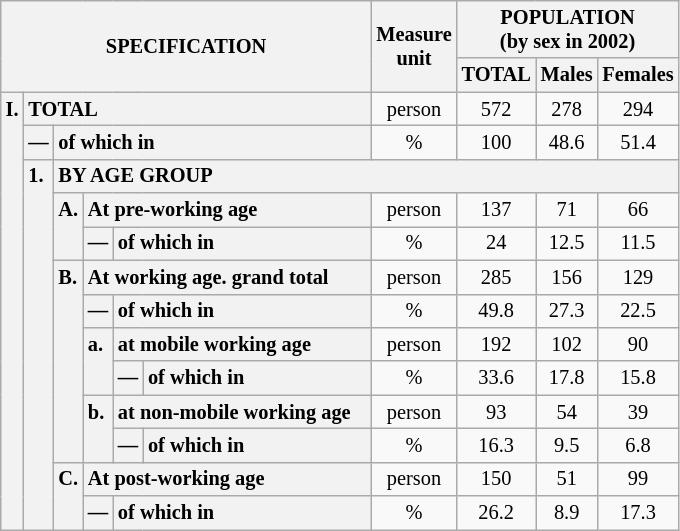<table class="wikitable" style="font-size:85%; text-align:center">
<tr>
<th rowspan="2" colspan="6">SPECIFICATION</th>
<th rowspan="2">Measure<br> unit</th>
<th colspan="3" rowspan="1">POPULATION<br> (by sex in 2002)</th>
</tr>
<tr>
<th>TOTAL</th>
<th>Males</th>
<th>Females</th>
</tr>
<tr>
<th style="text-align:left" valign="top" rowspan="13">I.</th>
<th style="text-align:left" colspan="5">TOTAL</th>
<td>person</td>
<td>572</td>
<td>278</td>
<td>294</td>
</tr>
<tr>
<th style="text-align:left" valign="top">—</th>
<th style="text-align:left" colspan="4">of which in</th>
<td>%</td>
<td>100</td>
<td>48.6</td>
<td>51.4</td>
</tr>
<tr>
<th style="text-align:left" valign="top" rowspan="11">1.</th>
<th style="text-align:left" colspan="19">BY AGE GROUP</th>
</tr>
<tr>
<th style="text-align:left" valign="top" rowspan="2">A.</th>
<th style="text-align:left" colspan="3">At pre-working age</th>
<td>person</td>
<td>137</td>
<td>71</td>
<td>66</td>
</tr>
<tr>
<th style="text-align:left" valign="top">—</th>
<th style="text-align:left" valign="top" colspan="2">of which in</th>
<td>%</td>
<td>24</td>
<td>12.5</td>
<td>11.5</td>
</tr>
<tr>
<th style="text-align:left" valign="top" rowspan="6">B.</th>
<th style="text-align:left" colspan="3">At working age. grand total</th>
<td>person</td>
<td>285</td>
<td>156</td>
<td>129</td>
</tr>
<tr>
<th style="text-align:left" valign="top">—</th>
<th style="text-align:left" valign="top" colspan="2">of which in</th>
<td>%</td>
<td>49.8</td>
<td>27.3</td>
<td>22.5</td>
</tr>
<tr>
<th style="text-align:left" valign="top" rowspan="2">a.</th>
<th style="text-align:left" colspan="2">at mobile working age</th>
<td>person</td>
<td>192</td>
<td>102</td>
<td>90</td>
</tr>
<tr>
<th style="text-align:left" valign="top">—</th>
<th style="text-align:left" valign="top" colspan="1">of which in                        </th>
<td>%</td>
<td>33.6</td>
<td>17.8</td>
<td>15.8</td>
</tr>
<tr>
<th style="text-align:left" valign="top" rowspan="2">b.</th>
<th style="text-align:left" colspan="2">at non-mobile working age</th>
<td>person</td>
<td>93</td>
<td>54</td>
<td>39</td>
</tr>
<tr>
<th style="text-align:left" valign="top">—</th>
<th style="text-align:left" valign="top" colspan="1">of which in                        </th>
<td>%</td>
<td>16.3</td>
<td>9.5</td>
<td>6.8</td>
</tr>
<tr>
<th style="text-align:left" valign="top" rowspan="2">C.</th>
<th style="text-align:left" colspan="3">At post-working age</th>
<td>person</td>
<td>150</td>
<td>51</td>
<td>99</td>
</tr>
<tr>
<th style="text-align:left" valign="top">—</th>
<th style="text-align:left" valign="top" colspan="2">of which in</th>
<td>%</td>
<td>26.2</td>
<td>8.9</td>
<td>17.3</td>
</tr>
</table>
